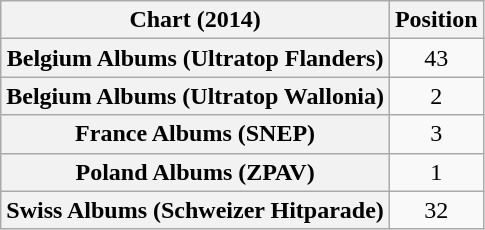<table class="wikitable sortable plainrowheaders" style="text-align:center">
<tr>
<th scope="col">Chart (2014)</th>
<th scope="col">Position</th>
</tr>
<tr>
<th scope="row">Belgium Albums (Ultratop Flanders)</th>
<td>43</td>
</tr>
<tr>
<th scope="row">Belgium Albums (Ultratop Wallonia)</th>
<td>2</td>
</tr>
<tr>
<th scope="row">France Albums (SNEP)</th>
<td>3</td>
</tr>
<tr>
<th scope="row">Poland Albums (ZPAV)</th>
<td>1</td>
</tr>
<tr>
<th scope="row">Swiss Albums (Schweizer Hitparade)</th>
<td>32</td>
</tr>
</table>
